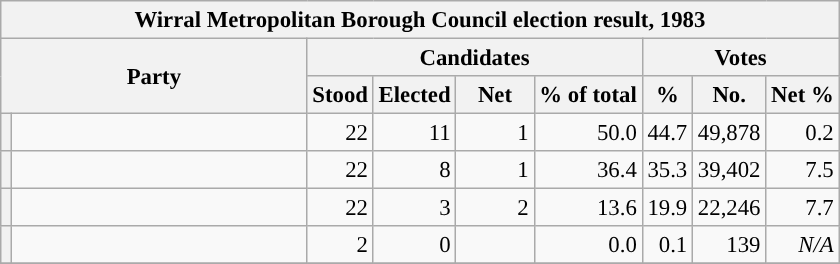<table class="wikitable" style="font-size:95%">
<tr>
<th colspan="16" style="background-color:#f2f2f2">Wirral Metropolitan Borough Council election result, 1983</th>
</tr>
<tr style="vertical-align:center;">
<th colspan="2" rowspan="2">Party</th>
<th colspan="4" style="width: 30px">Candidates</th>
<th colspan="3" style="width: 30px">Votes</th>
</tr>
<tr>
<th>Stood</th>
<th>Elected</th>
<th style="width: 45px">Net</th>
<th>% of total</th>
<th>%</th>
<th>No.</th>
<th>Net %</th>
</tr>
<tr>
<th style="background-color: "></th>
<td style="width: 190px"><a href='#'></a></td>
<td style="text-align:right; ">22</td>
<td style="text-align:right; ">11</td>
<td style="text-align:right; "><span>1</span></td>
<td style="text-align:right; ">50.0</td>
<td style="text-align:right; ">44.7</td>
<td style="text-align:right; ">49,878</td>
<td style="text-align:right; "><span>0.2</span></td>
</tr>
<tr>
<th style="background-color: "></th>
<td style="width: 190px"><a href='#'></a></td>
<td style="text-align:right; ">22</td>
<td style="text-align:right; ">8</td>
<td style="text-align:right; "><span>1</span></td>
<td style="text-align:right; ">36.4</td>
<td style="text-align:right; ">35.3</td>
<td style="text-align:right; ">39,402</td>
<td style="text-align:right; "><span>7.5</span></td>
</tr>
<tr>
<th style="background-color: "></th>
<td style="width: 190px"><a href='#'></a></td>
<td style="text-align:right; ">22</td>
<td style="text-align:right; ">3</td>
<td style="text-align:right; "><span>2</span></td>
<td style="text-align:right; ">13.6</td>
<td style="text-align:right; ">19.9</td>
<td style="text-align:right; ">22,246</td>
<td style="text-align:right; "><span>7.7</span></td>
</tr>
<tr>
<th style="background-color: "></th>
<td style="width: 190px"><a href='#'></a></td>
<td style="text-align:right; ">2</td>
<td style="text-align:right; ">0</td>
<td style="text-align:right; "></td>
<td style="text-align:right; ">0.0</td>
<td style="text-align:right; ">0.1</td>
<td style="text-align:right; ">139</td>
<td style="text-align:right; "><em>N/A</em></td>
</tr>
<tr>
</tr>
</table>
